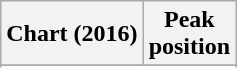<table class="wikitable sortable">
<tr>
<th>Chart (2016)</th>
<th>Peak<br>position</th>
</tr>
<tr>
</tr>
<tr>
</tr>
<tr>
</tr>
<tr>
</tr>
<tr>
</tr>
</table>
